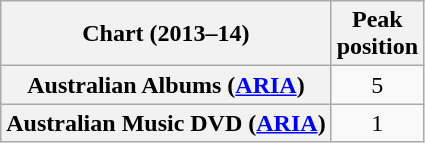<table class="wikitable sortable plainrowheaders" style="text-align:center">
<tr>
<th scope="col">Chart (2013–14)</th>
<th scope="col">Peak<br>position</th>
</tr>
<tr>
<th scope="row">Australian Albums (<a href='#'>ARIA</a>)</th>
<td>5</td>
</tr>
<tr>
<th scope="row">Australian Music DVD (<a href='#'>ARIA</a>)</th>
<td>1</td>
</tr>
</table>
